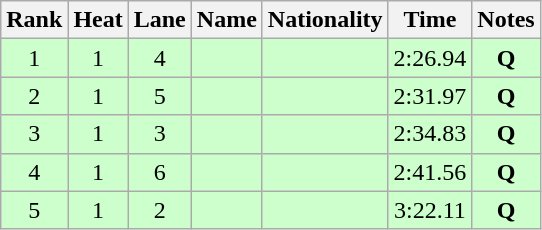<table class="wikitable sortable" style="text-align:center">
<tr>
<th>Rank</th>
<th>Heat</th>
<th>Lane</th>
<th>Name</th>
<th>Nationality</th>
<th>Time</th>
<th>Notes</th>
</tr>
<tr bgcolor=ccffcc>
<td>1</td>
<td>1</td>
<td>4</td>
<td align=left></td>
<td align=left></td>
<td>2:26.94</td>
<td><strong>Q</strong></td>
</tr>
<tr bgcolor=ccffcc>
<td>2</td>
<td>1</td>
<td>5</td>
<td align=left></td>
<td align=left></td>
<td>2:31.97</td>
<td><strong>Q</strong></td>
</tr>
<tr bgcolor=ccffcc>
<td>3</td>
<td>1</td>
<td>3</td>
<td align=left></td>
<td align=left></td>
<td>2:34.83</td>
<td><strong>Q</strong></td>
</tr>
<tr bgcolor=ccffcc>
<td>4</td>
<td>1</td>
<td>6</td>
<td align=left></td>
<td align=left></td>
<td>2:41.56</td>
<td><strong>Q</strong></td>
</tr>
<tr bgcolor=ccffcc>
<td>5</td>
<td>1</td>
<td>2</td>
<td align=left></td>
<td align=left></td>
<td>3:22.11</td>
<td><strong>Q</strong></td>
</tr>
</table>
